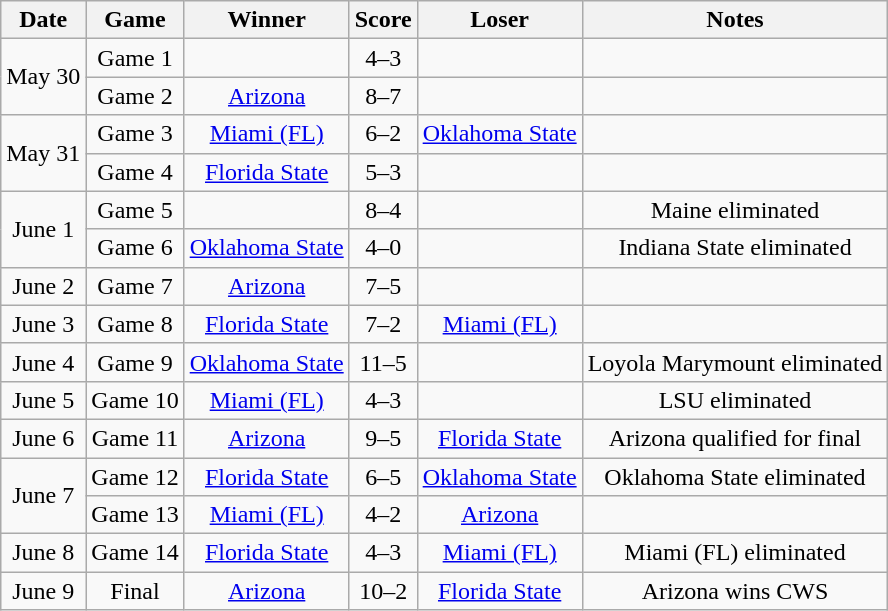<table class="wikitable">
<tr>
<th>Date</th>
<th>Game</th>
<th>Winner</th>
<th>Score</th>
<th>Loser</th>
<th>Notes</th>
</tr>
<tr align=center>
<td rowspan=2>May 30</td>
<td>Game 1</td>
<td></td>
<td>4–3</td>
<td></td>
<td></td>
</tr>
<tr align=center>
<td>Game 2</td>
<td><a href='#'>Arizona</a></td>
<td>8–7</td>
<td></td>
<td></td>
</tr>
<tr align=center>
<td rowspan=2>May 31</td>
<td>Game 3</td>
<td><a href='#'>Miami (FL)</a></td>
<td>6–2</td>
<td><a href='#'>Oklahoma State</a></td>
<td></td>
</tr>
<tr align=center>
<td>Game 4</td>
<td><a href='#'>Florida State</a></td>
<td>5–3</td>
<td></td>
<td></td>
</tr>
<tr align=center>
<td rowspan=2>June 1</td>
<td>Game 5</td>
<td></td>
<td>8–4</td>
<td></td>
<td>Maine eliminated</td>
</tr>
<tr align=center>
<td>Game 6</td>
<td><a href='#'>Oklahoma State</a></td>
<td>4–0</td>
<td></td>
<td>Indiana State eliminated</td>
</tr>
<tr align=center>
<td>June 2</td>
<td>Game 7</td>
<td><a href='#'>Arizona</a></td>
<td>7–5</td>
<td></td>
<td></td>
</tr>
<tr align=center>
<td>June 3</td>
<td>Game 8</td>
<td><a href='#'>Florida State</a></td>
<td>7–2</td>
<td><a href='#'>Miami (FL)</a></td>
<td></td>
</tr>
<tr align=center>
<td>June 4</td>
<td>Game 9</td>
<td><a href='#'>Oklahoma State</a></td>
<td>11–5</td>
<td></td>
<td>Loyola Marymount eliminated</td>
</tr>
<tr align=center>
<td>June 5</td>
<td>Game 10</td>
<td><a href='#'>Miami (FL)</a></td>
<td>4–3</td>
<td></td>
<td>LSU eliminated</td>
</tr>
<tr align=center>
<td>June 6</td>
<td>Game 11</td>
<td><a href='#'>Arizona</a></td>
<td>9–5</td>
<td><a href='#'>Florida State</a></td>
<td>Arizona qualified for final</td>
</tr>
<tr align=center>
<td rowspan=2>June 7</td>
<td>Game 12</td>
<td><a href='#'>Florida State</a></td>
<td>6–5</td>
<td><a href='#'>Oklahoma State</a></td>
<td>Oklahoma State eliminated</td>
</tr>
<tr align=center>
<td>Game 13</td>
<td><a href='#'>Miami (FL)</a></td>
<td>4–2</td>
<td><a href='#'>Arizona</a></td>
<td></td>
</tr>
<tr align=center>
<td>June 8</td>
<td>Game 14</td>
<td><a href='#'>Florida State</a></td>
<td>4–3</td>
<td><a href='#'>Miami (FL)</a></td>
<td>Miami (FL) eliminated</td>
</tr>
<tr align=center>
<td>June 9</td>
<td>Final</td>
<td><a href='#'>Arizona</a></td>
<td>10–2</td>
<td><a href='#'>Florida State</a></td>
<td>Arizona wins CWS</td>
</tr>
</table>
